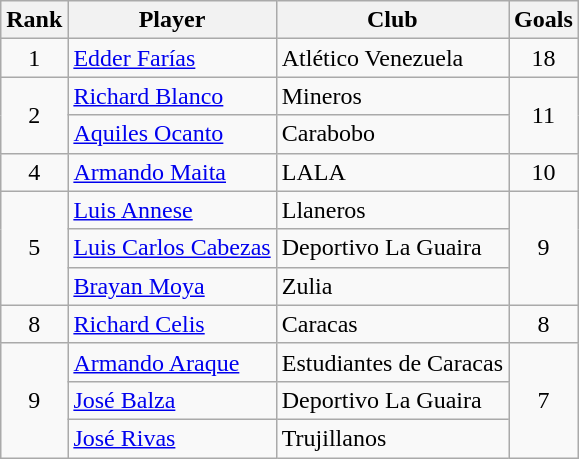<table class="wikitable" style="text-align:center">
<tr>
<th>Rank</th>
<th>Player</th>
<th>Club</th>
<th>Goals</th>
</tr>
<tr>
<td>1</td>
<td align="left"> <a href='#'>Edder Farías</a></td>
<td align="left">Atlético Venezuela</td>
<td>18</td>
</tr>
<tr>
<td rowspan="2">2</td>
<td align="left"> <a href='#'>Richard Blanco</a></td>
<td align="left">Mineros</td>
<td rowspan="2">11</td>
</tr>
<tr>
<td align="left"> <a href='#'>Aquiles Ocanto</a></td>
<td align="left">Carabobo</td>
</tr>
<tr>
<td>4</td>
<td align="left"> <a href='#'>Armando Maita</a></td>
<td align="left">LALA</td>
<td>10</td>
</tr>
<tr>
<td rowspan="3">5</td>
<td align="left"> <a href='#'>Luis Annese</a></td>
<td align="left">Llaneros</td>
<td rowspan="3">9</td>
</tr>
<tr>
<td align="left"> <a href='#'>Luis Carlos Cabezas</a></td>
<td align="left">Deportivo La Guaira</td>
</tr>
<tr>
<td align="left"> <a href='#'>Brayan Moya</a></td>
<td align="left">Zulia</td>
</tr>
<tr>
<td>8</td>
<td align="left"> <a href='#'>Richard Celis</a></td>
<td align="left">Caracas</td>
<td>8</td>
</tr>
<tr>
<td rowspan="3">9</td>
<td align="left"> <a href='#'>Armando Araque</a></td>
<td align="left">Estudiantes de Caracas</td>
<td rowspan="3">7</td>
</tr>
<tr>
<td align="left"> <a href='#'>José Balza</a></td>
<td align="left">Deportivo La Guaira</td>
</tr>
<tr>
<td align="left"> <a href='#'>José Rivas</a></td>
<td align="left">Trujillanos</td>
</tr>
</table>
